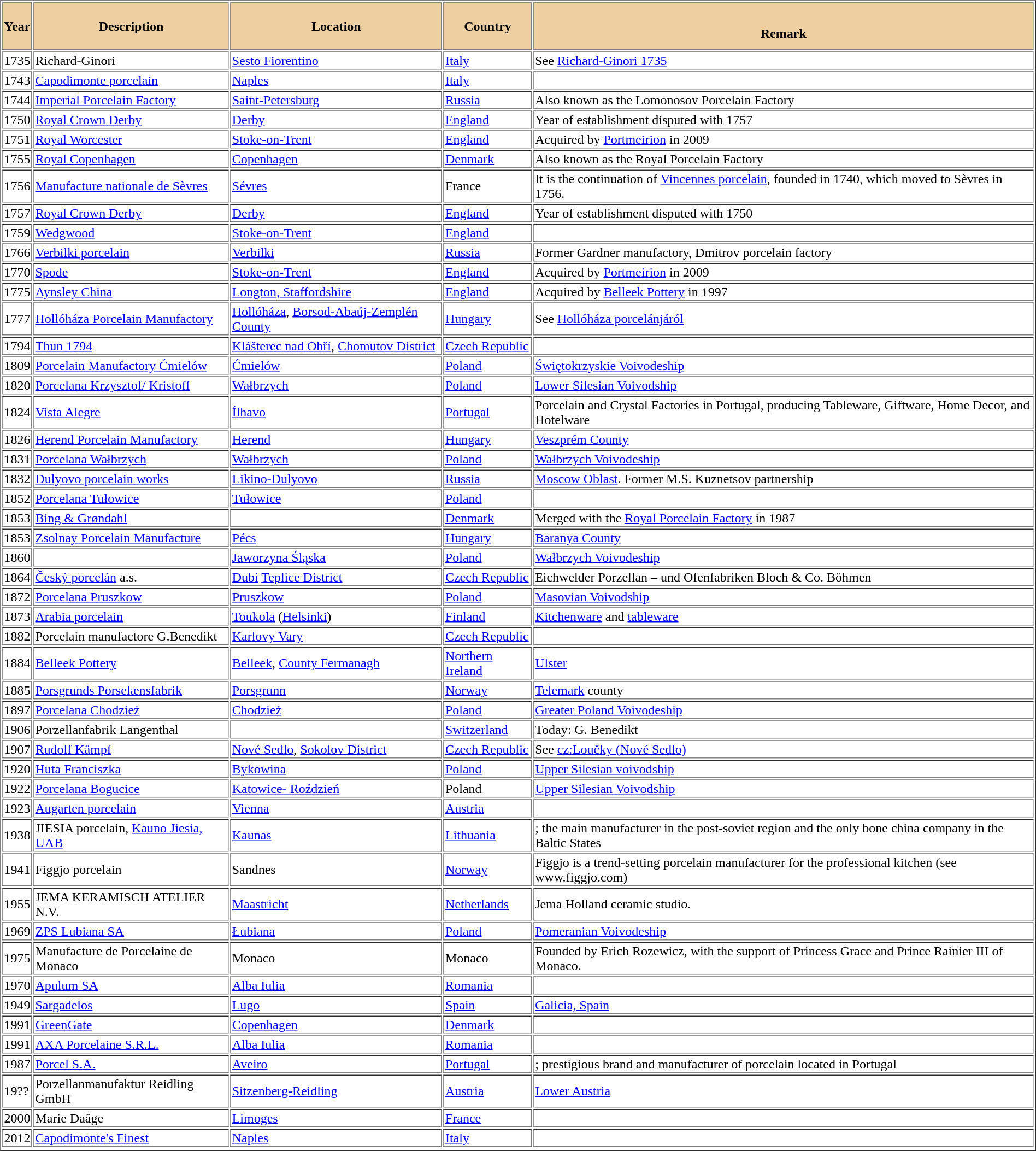<table class="wikipedia sortable" border="1">
<tr bgcolor="#EECFA1">
<th>Year <br></th>
<th>Description<br></th>
<th class="unsortable"><br> Location<br> <br></th>
<th>Country</th>
<th class="unsortable"><br> Remark</th>
</tr>
<tr class="wikitable sortable">
<td>1735</td>
<td>Richard-Ginori</td>
<td><a href='#'>Sesto Fiorentino</a></td>
<td><a href='#'>Italy</a></td>
<td>See <a href='#'>Richard-Ginori 1735</a></td>
</tr>
<tr -->
<td>1743</td>
<td><a href='#'>Capodimonte porcelain</a></td>
<td><a href='#'>Naples</a></td>
<td><a href='#'>Italy</a></td>
<td></td>
</tr>
<tr -->
<td>1744</td>
<td><a href='#'>Imperial Porcelain Factory</a></td>
<td><a href='#'>Saint-Petersburg</a></td>
<td><a href='#'>Russia</a></td>
<td>Also known as the Lomonosov Porcelain Factory</td>
</tr>
<tr -->
<td>1750</td>
<td><a href='#'>Royal Crown Derby</a></td>
<td><a href='#'>Derby</a></td>
<td><a href='#'>England</a></td>
<td>Year of establishment disputed with 1757</td>
</tr>
<tr -->
<td>1751</td>
<td><a href='#'>Royal Worcester</a></td>
<td><a href='#'>Stoke-on-Trent</a></td>
<td><a href='#'>England</a></td>
<td>Acquired by <a href='#'>Portmeirion</a> in 2009</td>
</tr>
<tr ->
<td>1755</td>
<td><a href='#'>Royal Copenhagen</a></td>
<td><a href='#'>Copenhagen</a></td>
<td><a href='#'>Denmark</a></td>
<td>Also known as the Royal Porcelain Factory</td>
</tr>
<tr -->
<td>1756</td>
<td><a href='#'>Manufacture nationale de Sèvres</a></td>
<td><a href='#'>Sévres</a></td>
<td>France</td>
<td>It is the continuation of <a href='#'>Vincennes porcelain</a>, founded in 1740, which moved to Sèvres in 1756.</td>
</tr>
<tr -->
<td>1757</td>
<td><a href='#'>Royal Crown Derby</a></td>
<td><a href='#'>Derby</a></td>
<td><a href='#'>England</a></td>
<td>Year of establishment disputed with 1750</td>
</tr>
<tr -->
<td>1759</td>
<td><a href='#'>Wedgwood</a></td>
<td><a href='#'>Stoke-on-Trent</a></td>
<td><a href='#'>England</a></td>
<td></td>
</tr>
<tr -->
<td>1766</td>
<td><a href='#'>Verbilki porcelain</a></td>
<td><a href='#'>Verbilki</a></td>
<td><a href='#'>Russia</a></td>
<td>Former Gardner manufactory, Dmitrov porcelain factory</td>
</tr>
<tr -->
<td>1770</td>
<td><a href='#'>Spode</a></td>
<td><a href='#'>Stoke-on-Trent</a></td>
<td><a href='#'>England</a></td>
<td>Acquired by <a href='#'>Portmeirion</a> in 2009</td>
</tr>
<tr -->
<td>1775</td>
<td><a href='#'>Aynsley China</a></td>
<td><a href='#'>Longton, Staffordshire</a></td>
<td><a href='#'>England</a></td>
<td>Acquired by <a href='#'>Belleek Pottery</a> in 1997</td>
</tr>
<tr -->
<td>1777</td>
<td><a href='#'>Hollóháza Porcelain Manufactory</a></td>
<td><a href='#'>Hollóháza</a>, <a href='#'>Borsod-Abaúj-Zemplén County</a></td>
<td><a href='#'>Hungary</a></td>
<td>See <a href='#'>Hollóháza porcelánjáról</a></td>
</tr>
<tr -->
<td>1794</td>
<td><a href='#'>Thun 1794</a></td>
<td><a href='#'>Klášterec nad Ohří</a>, <a href='#'>Chomutov District</a></td>
<td><a href='#'>Czech Republic</a></td>
<td></td>
</tr>
<tr -->
<td>1809</td>
<td><a href='#'>Porcelain Manufactory Ćmielów</a></td>
<td><a href='#'>Ćmielów</a></td>
<td><a href='#'>Poland</a></td>
<td><a href='#'>Świętokrzyskie Voivodeship</a></td>
</tr>
<tr -->
<td>1820</td>
<td><a href='#'>Porcelana Krzysztof/ Kristoff</a></td>
<td><a href='#'>Wałbrzych</a></td>
<td><a href='#'>Poland</a></td>
<td><a href='#'>Lower Silesian Voivodship</a></td>
</tr>
<tr -->
<td>1824</td>
<td><a href='#'>Vista Alegre</a></td>
<td><a href='#'>Ílhavo</a></td>
<td><a href='#'>Portugal</a></td>
<td>Porcelain and Crystal Factories in Portugal, producing Tableware, Giftware, Home Decor, and Hotelware</td>
</tr>
<tr -->
<td>1826</td>
<td><a href='#'>Herend Porcelain Manufactory</a></td>
<td><a href='#'>Herend</a></td>
<td><a href='#'>Hungary</a></td>
<td><a href='#'>Veszprém County</a></td>
</tr>
<tr -->
<td>1831</td>
<td><a href='#'>Porcelana Wałbrzych</a></td>
<td><a href='#'>Wałbrzych</a></td>
<td><a href='#'>Poland</a></td>
<td><a href='#'>Wałbrzych Voivodeship</a></td>
</tr>
<tr -->
<td>1832</td>
<td><a href='#'>Dulyovo porcelain works</a></td>
<td><a href='#'>Likino-Dulyovo</a></td>
<td><a href='#'>Russia</a></td>
<td><a href='#'>Moscow Oblast</a>. Former M.S. Kuznetsov partnership</td>
</tr>
<tr -->
<td>1852</td>
<td><a href='#'>Porcelana Tułowice</a></td>
<td><a href='#'>Tułowice</a></td>
<td><a href='#'>Poland</a></td>
<td></td>
</tr>
<tr -->
<td>1853</td>
<td><a href='#'>Bing & Grøndahl</a></td>
<td></td>
<td><a href='#'>Denmark</a></td>
<td>Merged with the <a href='#'>Royal Porcelain Factory</a> in 1987</td>
</tr>
<tr -->
<td>1853</td>
<td><a href='#'>Zsolnay Porcelain Manufacture</a></td>
<td><a href='#'>Pécs</a></td>
<td><a href='#'>Hungary</a></td>
<td><a href='#'>Baranya County</a></td>
</tr>
<tr -->
<td>1860</td>
<td></td>
<td><a href='#'>Jaworzyna Śląska</a></td>
<td><a href='#'>Poland</a></td>
<td><a href='#'>Wałbrzych Voivodeship</a></td>
</tr>
<tr -->
<td>1864</td>
<td><a href='#'>Český porcelán</a> a.s.</td>
<td><a href='#'>Dubí</a> <a href='#'>Teplice District</a></td>
<td><a href='#'>Czech Republic</a></td>
<td>Eichwelder Porzellan – und Ofenfabriken Bloch & Co. Böhmen</td>
</tr>
<tr -->
<td>1872</td>
<td><a href='#'>Porcelana Pruszkow</a></td>
<td><a href='#'>Pruszkow</a></td>
<td><a href='#'>Poland</a></td>
<td><a href='#'>Masovian Voivodship</a></td>
</tr>
<tr -->
<td>1873</td>
<td><a href='#'>Arabia porcelain</a></td>
<td><a href='#'>Toukola</a> (<a href='#'>Helsinki</a>)</td>
<td><a href='#'>Finland</a></td>
<td><a href='#'>Kitchenware</a> and <a href='#'>tableware</a></td>
</tr>
<tr -->
<td>1882</td>
<td>Porcelain manufactore G.Benedikt</td>
<td><a href='#'>Karlovy Vary</a></td>
<td><a href='#'>Czech Republic</a></td>
<td></td>
</tr>
<tr -->
<td>1884</td>
<td><a href='#'>Belleek Pottery</a></td>
<td><a href='#'>Belleek</a>, <a href='#'>County Fermanagh</a></td>
<td><a href='#'>Northern Ireland</a></td>
<td><a href='#'>Ulster</a></td>
</tr>
<tr -->
<td>1885</td>
<td><a href='#'>Porsgrunds Porselænsfabrik</a></td>
<td><a href='#'>Porsgrunn</a></td>
<td><a href='#'>Norway</a></td>
<td><a href='#'>Telemark</a> county</td>
</tr>
<tr -->
<td>1897</td>
<td><a href='#'>Porcelana Chodzież</a></td>
<td><a href='#'>Chodzież</a></td>
<td><a href='#'>Poland</a></td>
<td><a href='#'>Greater Poland Voivodeship</a></td>
</tr>
<tr -->
<td>1906</td>
<td>Porzellanfabrik Langenthal</td>
<td></td>
<td><a href='#'>Switzerland</a></td>
<td>Today: G. Benedikt</td>
</tr>
<tr -->
<td>1907</td>
<td><a href='#'>Rudolf Kämpf</a></td>
<td><a href='#'>Nové Sedlo</a>, <a href='#'>Sokolov District</a></td>
<td><a href='#'>Czech Republic</a></td>
<td>See <a href='#'>cz:Loučky (Nové Sedlo)</a></td>
</tr>
<tr -->
<td>1920</td>
<td><a href='#'>Huta Franciszka</a></td>
<td><a href='#'>Bykowina</a></td>
<td><a href='#'>Poland</a></td>
<td><a href='#'>Upper Silesian voivodship</a></td>
</tr>
<tr -->
<td>1922</td>
<td><a href='#'>Porcelana Bogucice</a></td>
<td><a href='#'>Katowice- Roździeń</a></td>
<td>Poland</td>
<td><a href='#'>Upper Silesian Voivodship</a></td>
</tr>
<tr -->
<td>1923</td>
<td><a href='#'>Augarten porcelain</a></td>
<td><a href='#'>Vienna</a></td>
<td><a href='#'>Austria</a></td>
<td></td>
</tr>
<tr -->
<td>1938</td>
<td>JIESIA porcelain, <a href='#'>Kauno Jiesia, UAB</a></td>
<td><a href='#'>Kaunas</a></td>
<td><a href='#'>Lithuania</a></td>
<td>; the main manufacturer in the post-soviet region and the only bone china company in the Baltic States</td>
</tr>
<tr -->
<td>1941</td>
<td>Figgjo porcelain</td>
<td>Sandnes</td>
<td><a href='#'>Norway</a></td>
<td>Figgjo is a trend-setting porcelain manufacturer for the professional kitchen (see www.figgjo.com)</td>
</tr>
<tr>
<td>1955</td>
<td>JEMA KERAMISCH ATELIER N.V.</td>
<td><a href='#'>Maastricht</a></td>
<td><a href='#'>Netherlands</a></td>
<td>Jema Holland ceramic studio.</td>
</tr>
<tr -->
<td>1969</td>
<td><a href='#'>ZPS Lubiana SA</a></td>
<td><a href='#'>Łubiana</a></td>
<td><a href='#'>Poland</a></td>
<td><a href='#'>Pomeranian Voivodeship</a></td>
</tr>
<tr>
<td>1975</td>
<td>Manufacture de Porcelaine de Monaco</td>
<td>Monaco</td>
<td>Monaco</td>
<td>Founded by Erich Rozewicz, with the support of Princess Grace and Prince Rainier III of Monaco.</td>
</tr>
<tr -->
<td>1970</td>
<td><a href='#'>Apulum SA</a></td>
<td><a href='#'>Alba Iulia</a></td>
<td><a href='#'>Romania</a></td>
<td></td>
</tr>
<tr -->
<td>1949</td>
<td><a href='#'>Sargadelos</a></td>
<td><a href='#'>Lugo</a></td>
<td><a href='#'>Spain</a></td>
<td><a href='#'>Galicia, Spain</a></td>
</tr>
<tr -->
<td>1991</td>
<td><a href='#'>GreenGate</a></td>
<td><a href='#'>Copenhagen</a></td>
<td><a href='#'>Denmark</a></td>
<td></td>
</tr>
<tr -->
<td>1991</td>
<td><a href='#'>AXA Porcelaine S.R.L.</a></td>
<td><a href='#'>Alba Iulia</a></td>
<td><a href='#'>Romania</a></td>
<td></td>
</tr>
<tr -->
<td>1987</td>
<td><a href='#'>Porcel S.A.</a></td>
<td><a href='#'>Aveiro</a></td>
<td><a href='#'>Portugal</a></td>
<td>; prestigious brand and manufacturer of porcelain located in Portugal</td>
</tr>
<tr -->
<td>19??</td>
<td>Porzellanmanufaktur Reidling GmbH</td>
<td><a href='#'>Sitzenberg-Reidling</a></td>
<td><a href='#'>Austria</a></td>
<td><a href='#'>Lower Austria</a></td>
</tr>
<tr -->
<td>2000</td>
<td>Marie Daâge</td>
<td><a href='#'>Limoges</a></td>
<td><a href='#'>France</a></td>
<td></td>
</tr>
<tr -->
<td>2012</td>
<td><a href='#'>Capodimonte's Finest</a></td>
<td><a href='#'>Naples</a></td>
<td><a href='#'>Italy</a></td>
<td></td>
</tr>
<tr>
</tr>
</table>
